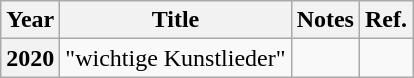<table class="wikitable">
<tr>
<th>Year</th>
<th>Title</th>
<th>Notes</th>
<th>Ref.</th>
</tr>
<tr>
<th scope="row">2020</th>
<td>"wichtige Kunstlieder"</td>
<td></td>
<td align="center"></td>
</tr>
</table>
